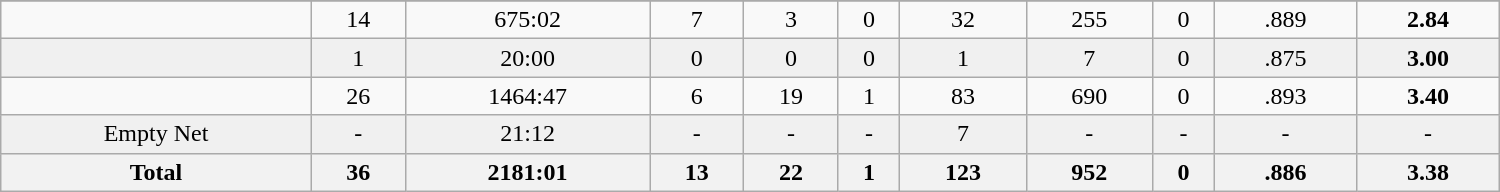<table class="wikitable sortable" width ="1000">
<tr align="center">
</tr>
<tr align="center" bgcolor="">
<td></td>
<td>14</td>
<td>675:02</td>
<td>7</td>
<td>3</td>
<td>0</td>
<td>32</td>
<td>255</td>
<td>0</td>
<td>.889</td>
<td><strong>2.84</strong></td>
</tr>
<tr align="center" bgcolor="f0f0f0">
<td></td>
<td>1</td>
<td>20:00</td>
<td>0</td>
<td>0</td>
<td>0</td>
<td>1</td>
<td>7</td>
<td>0</td>
<td>.875</td>
<td><strong>3.00</strong></td>
</tr>
<tr align="center" bgcolor="">
<td></td>
<td>26</td>
<td>1464:47</td>
<td>6</td>
<td>19</td>
<td>1</td>
<td>83</td>
<td>690</td>
<td>0</td>
<td>.893</td>
<td><strong>3.40</strong></td>
</tr>
<tr align="center" bgcolor="f0f0f0">
<td>Empty Net</td>
<td>-</td>
<td>21:12</td>
<td>-</td>
<td>-</td>
<td>-</td>
<td>7</td>
<td>-</td>
<td>-</td>
<td>-</td>
<td>-</td>
</tr>
<tr>
<th>Total</th>
<th>36</th>
<th>2181:01</th>
<th>13</th>
<th>22</th>
<th>1</th>
<th>123</th>
<th>952</th>
<th>0</th>
<th>.886</th>
<th>3.38</th>
</tr>
</table>
